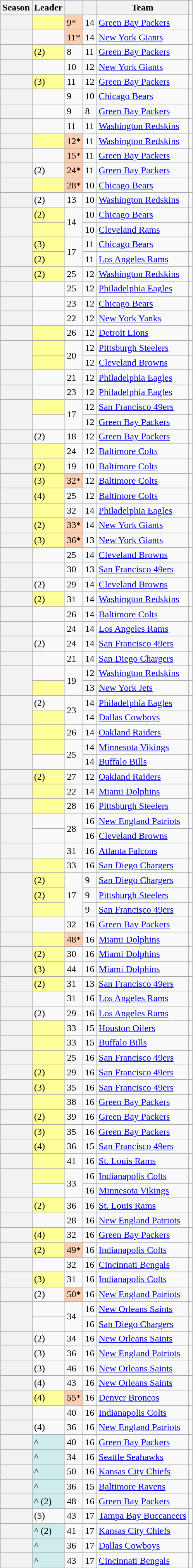<table class="sortable wikitable">
<tr>
<th scope=col>Season</th>
<th scope=col>Leader</th>
<th scope=col></th>
<th scope=col></th>
<th scope=col>Team</th>
<th scope=col class= "unsortable"></th>
</tr>
<tr>
<th scope=row></th>
<td style="background:#FFFF99;"></td>
<td style="background-color:#FBCEB1">9*</td>
<td>14</td>
<td><a href='#'>Green Bay Packers</a></td>
<td></td>
</tr>
<tr>
<th scope=row></th>
<td></td>
<td style="background-color:#FBCEB1">11*</td>
<td>14</td>
<td><a href='#'>New York Giants</a></td>
<td></td>
</tr>
<tr>
<th scope=row></th>
<td style="background:#FFFF99;"> (2)</td>
<td>8</td>
<td>11</td>
<td><a href='#'>Green Bay Packers</a></td>
<td></td>
</tr>
<tr>
<th scope=row></th>
<td></td>
<td>10</td>
<td>12</td>
<td><a href='#'>New York Giants</a></td>
<td></td>
</tr>
<tr>
<th scope=row></th>
<td style="background:#FFFF99;"> (3)</td>
<td>11</td>
<td>12</td>
<td><a href='#'>Green Bay Packers</a></td>
<td></td>
</tr>
<tr>
<th scope=row></th>
<td></td>
<td>9</td>
<td>10</td>
<td><a href='#'>Chicago Bears</a></td>
<td></td>
</tr>
<tr>
<th scope=row></th>
<td></td>
<td>9</td>
<td>8</td>
<td><a href='#'>Green Bay Packers</a></td>
<td></td>
</tr>
<tr>
<th scope=row></th>
<td></td>
<td>11</td>
<td>11</td>
<td><a href='#'>Washington Redskins</a></td>
<td></td>
</tr>
<tr>
<th scope=row></th>
<td style="background:#FFFF99;"></td>
<td style="background-color:#FBCEB1">12*</td>
<td>11</td>
<td><a href='#'>Washington Redskins</a></td>
<td></td>
</tr>
<tr>
<th scope=row></th>
<td></td>
<td style="background-color:#FBCEB1">15*</td>
<td>11</td>
<td><a href='#'>Green Bay Packers</a></td>
<td></td>
</tr>
<tr>
<th scope=row></th>
<td> (2)</td>
<td style="background-color:#FBCEB1">24*</td>
<td>11</td>
<td><a href='#'>Green Bay Packers</a></td>
<td></td>
</tr>
<tr>
<th scope=row></th>
<td style="background:#FFFF99;"></td>
<td style="background-color:#FBCEB1">28*</td>
<td>10</td>
<td><a href='#'>Chicago Bears</a></td>
<td></td>
</tr>
<tr>
<th scope=row></th>
<td> (2)</td>
<td>13</td>
<td>10</td>
<td><a href='#'>Washington Redskins</a></td>
<td></td>
</tr>
<tr>
<th scope=rowgroup rowspan=2></th>
<td style="background:#FFFF99;"> (2)</td>
<td rowspan=2>14</td>
<td>10</td>
<td><a href='#'>Chicago Bears</a></td>
<td></td>
</tr>
<tr>
<td style="background:#FFFF99;"></td>
<td>10</td>
<td><a href='#'>Cleveland Rams</a></td>
<td></td>
</tr>
<tr>
<th scope=rowgroup rowspan=2></th>
<td style="background:#FFFF99;"> (3)</td>
<td rowspan=2>17</td>
<td>11</td>
<td><a href='#'>Chicago Bears</a></td>
<td></td>
</tr>
<tr>
<td style="background:#FFFF99;"> (2)</td>
<td>11</td>
<td><a href='#'>Los Angeles Rams</a></td>
<td></td>
</tr>
<tr>
<th scope=row></th>
<td style="background:#FFFF99;"> (2)</td>
<td>25</td>
<td>12</td>
<td><a href='#'>Washington Redskins</a></td>
<td></td>
</tr>
<tr>
<th scope=row></th>
<td></td>
<td>25</td>
<td>12</td>
<td><a href='#'>Philadelphia Eagles</a></td>
<td></td>
</tr>
<tr>
<th scope=row></th>
<td></td>
<td>23</td>
<td>12</td>
<td><a href='#'>Chicago Bears</a></td>
<td></td>
</tr>
<tr>
<th scope=row></th>
<td></td>
<td>22</td>
<td>12</td>
<td><a href='#'>New York Yanks</a></td>
<td></td>
</tr>
<tr>
<th scope=row></th>
<td style="background:#FFFF99;"></td>
<td>26</td>
<td>12</td>
<td><a href='#'>Detroit Lions</a></td>
<td></td>
</tr>
<tr>
<th scope=rowgroup rowspan=2></th>
<td style="background:#FFFF99;"></td>
<td rowspan=2>20</td>
<td>12</td>
<td><a href='#'>Pittsburgh Steelers</a></td>
<td></td>
</tr>
<tr>
<td style="background:#FFFF99;"></td>
<td>12</td>
<td><a href='#'>Cleveland Browns</a></td>
<td></td>
</tr>
<tr>
<th scope=row></th>
<td></td>
<td>21</td>
<td>12</td>
<td><a href='#'>Philadelphia Eagles</a></td>
<td></td>
</tr>
<tr>
<th scope=row></th>
<td></td>
<td>23</td>
<td>12</td>
<td><a href='#'>Philadelphia Eagles</a></td>
<td></td>
</tr>
<tr>
<th scope=rowgroup rowspan=2></th>
<td style="background:#FFFF99;"></td>
<td rowspan=2>17</td>
<td>12</td>
<td><a href='#'>San Francisco 49ers</a></td>
<td></td>
</tr>
<tr>
<td></td>
<td>12</td>
<td><a href='#'>Green Bay Packers</a></td>
<td></td>
</tr>
<tr>
<th scope=row></th>
<td> (2)</td>
<td>18</td>
<td>12</td>
<td><a href='#'>Green Bay Packers</a></td>
<td></td>
</tr>
<tr>
<th scope=row></th>
<td style="background:#FFFF99;"></td>
<td>24</td>
<td>12</td>
<td><a href='#'>Baltimore Colts</a></td>
<td></td>
</tr>
<tr>
<th scope=row></th>
<td style="background:#FFFF99;"> (2)</td>
<td>19</td>
<td>10</td>
<td><a href='#'>Baltimore Colts</a></td>
<td></td>
</tr>
<tr>
<th scope=row></th>
<td style="background:#FFFF99;"> (3)</td>
<td style="background-color:#FBCEB1">32*</td>
<td>12</td>
<td><a href='#'>Baltimore Colts</a></td>
<td></td>
</tr>
<tr>
<th scope=row></th>
<td style="background:#FFFF99;"> (4)</td>
<td>25</td>
<td>12</td>
<td><a href='#'>Baltimore Colts</a></td>
<td></td>
</tr>
<tr>
<th scope=row></th>
<td style="background:#FFFF99;"></td>
<td>32</td>
<td>14</td>
<td><a href='#'>Philadelphia Eagles</a></td>
<td></td>
</tr>
<tr>
<th scope=row></th>
<td style="background:#FFFF99;"> (2)</td>
<td style="background-color:#FBCEB1">33*</td>
<td>14</td>
<td><a href='#'>New York Giants</a></td>
<td></td>
</tr>
<tr>
<th scope=row></th>
<td style="background:#FFFF99;"> (3)</td>
<td style="background-color:#FBCEB1">36*</td>
<td>13</td>
<td><a href='#'>New York Giants</a></td>
<td></td>
</tr>
<tr>
<th scope=row></th>
<td></td>
<td>25</td>
<td>14</td>
<td><a href='#'>Cleveland Browns</a></td>
<td></td>
</tr>
<tr>
<th scope=row></th>
<td></td>
<td>30</td>
<td>13</td>
<td><a href='#'>San Francisco 49ers</a></td>
<td></td>
</tr>
<tr>
<th scope=row></th>
<td> (2)</td>
<td>29</td>
<td>14</td>
<td><a href='#'>Cleveland Browns</a></td>
<td></td>
</tr>
<tr>
<th scope=row></th>
<td style="background:#FFFF99;"> (2)</td>
<td>31</td>
<td>14</td>
<td><a href='#'>Washington Redskins</a></td>
<td></td>
</tr>
<tr>
<th scope=row></th>
<td></td>
<td>26</td>
<td>14</td>
<td><a href='#'>Baltimore Colts</a></td>
<td></td>
</tr>
<tr>
<th scope=row></th>
<td></td>
<td>24</td>
<td>14</td>
<td><a href='#'>Los Angeles Rams</a></td>
<td></td>
</tr>
<tr>
<th scope=row></th>
<td> (2)</td>
<td>24</td>
<td>14</td>
<td><a href='#'>San Francisco 49ers</a></td>
<td></td>
</tr>
<tr>
<th scope=row></th>
<td></td>
<td>21</td>
<td>14</td>
<td><a href='#'>San Diego Chargers</a></td>
<td></td>
</tr>
<tr>
<th scope=rowgroup rowspan=2></th>
<td></td>
<td rowspan=2>19</td>
<td>12</td>
<td><a href='#'>Washington Redskins</a></td>
<td></td>
</tr>
<tr>
<td style="background:#FFFF99;"></td>
<td>13</td>
<td><a href='#'>New York Jets</a></td>
<td></td>
</tr>
<tr>
<th scope=rowgroup rowspan=2></th>
<td> (2)</td>
<td rowspan=2>23</td>
<td>14</td>
<td><a href='#'>Philadelphia Eagles</a></td>
<td></td>
</tr>
<tr>
<td style="background:#FFFF99;"></td>
<td>14</td>
<td><a href='#'>Dallas Cowboys</a></td>
<td></td>
</tr>
<tr>
<th scope=row></th>
<td style="background:#FFFF99;"></td>
<td>26</td>
<td>14</td>
<td><a href='#'>Oakland Raiders</a></td>
<td></td>
</tr>
<tr>
<th scope=rowgroup rowspan=2></th>
<td style="background:#FFFF99;"></td>
<td rowspan=2>25</td>
<td>14</td>
<td><a href='#'>Minnesota Vikings</a></td>
<td></td>
</tr>
<tr>
<td></td>
<td>14</td>
<td><a href='#'>Buffalo Bills</a></td>
<td></td>
</tr>
<tr>
<th scope=row></th>
<td style="background:#FFFF99;"> (2)</td>
<td>27</td>
<td>12</td>
<td><a href='#'>Oakland Raiders</a></td>
<td></td>
</tr>
<tr>
<th scope=row></th>
<td style="background:#FFFF99;"></td>
<td>22</td>
<td>14</td>
<td><a href='#'>Miami Dolphins</a></td>
<td></td>
</tr>
<tr>
<th scope=row></th>
<td style="background:#FFFF99;"></td>
<td>28</td>
<td>16</td>
<td><a href='#'>Pittsburgh Steelers</a></td>
<td></td>
</tr>
<tr>
<th scope=rowgroup rowspan=2></th>
<td></td>
<td rowspan=2>28</td>
<td>16</td>
<td><a href='#'>New England Patriots</a></td>
<td></td>
</tr>
<tr>
<td></td>
<td>16</td>
<td><a href='#'>Cleveland Browns</a></td>
<td></td>
</tr>
<tr>
<th scope=row></th>
<td></td>
<td>31</td>
<td>16</td>
<td><a href='#'>Atlanta Falcons</a></td>
<td></td>
</tr>
<tr>
<th scope=row></th>
<td style="background:#FFFF99;"></td>
<td>33</td>
<td>16</td>
<td><a href='#'>San Diego Chargers</a></td>
<td></td>
</tr>
<tr>
<th scope=rowgroup rowspan=3></th>
<td style="background:#FFFF99;"> (2)</td>
<td rowspan=3>17</td>
<td>9</td>
<td><a href='#'>San Diego Chargers</a></td>
<td></td>
</tr>
<tr>
<td style="background:#FFFF99;"> (2)</td>
<td>9</td>
<td><a href='#'>Pittsburgh Steelers</a></td>
<td></td>
</tr>
<tr>
<td style="background:#FFFF99;"></td>
<td>9</td>
<td><a href='#'>San Francisco 49ers</a></td>
<td></td>
</tr>
<tr>
<th scope=row></th>
<td></td>
<td>32</td>
<td>16</td>
<td><a href='#'>Green Bay Packers</a></td>
<td></td>
</tr>
<tr>
<th scope=row></th>
<td style="background:#FFFF99;"></td>
<td style="background-color:#FBCEB1">48*</td>
<td>16</td>
<td><a href='#'>Miami Dolphins</a></td>
<td></td>
</tr>
<tr>
<th scope=row></th>
<td style="background:#FFFF99;"> (2)</td>
<td>30</td>
<td>16</td>
<td><a href='#'>Miami Dolphins</a></td>
<td></td>
</tr>
<tr>
<th scope=row></th>
<td style="background:#FFFF99;"> (3)</td>
<td>44</td>
<td>16</td>
<td><a href='#'>Miami Dolphins</a></td>
<td></td>
</tr>
<tr>
<th scope=row></th>
<td style="background:#FFFF99;"> (2)</td>
<td>31</td>
<td>13</td>
<td><a href='#'>San Francisco 49ers</a></td>
<td></td>
</tr>
<tr>
<th scope=row></th>
<td></td>
<td>31</td>
<td>16</td>
<td><a href='#'>Los Angeles Rams</a></td>
<td></td>
</tr>
<tr>
<th scope=row></th>
<td> (2)</td>
<td>29</td>
<td>16</td>
<td><a href='#'>Los Angeles Rams</a></td>
<td></td>
</tr>
<tr>
<th scope=row></th>
<td style="background:#FFFF99;"></td>
<td>33</td>
<td>15</td>
<td><a href='#'>Houston Oilers</a></td>
<td></td>
</tr>
<tr>
<th scope=row></th>
<td style="background:#FFFF99;"></td>
<td>33</td>
<td>15</td>
<td><a href='#'>Buffalo Bills</a></td>
<td></td>
</tr>
<tr>
<th scope=row></th>
<td style="background:#FFFF99;"></td>
<td>25</td>
<td>16</td>
<td><a href='#'>San Francisco 49ers</a></td>
<td></td>
</tr>
<tr>
<th scope=row></th>
<td style="background:#FFFF99;"> (2)</td>
<td>29</td>
<td>16</td>
<td><a href='#'>San Francisco 49ers</a></td>
<td></td>
</tr>
<tr>
<th scope=row></th>
<td style="background:#FFFF99;"> (3)</td>
<td>35</td>
<td>16</td>
<td><a href='#'>San Francisco 49ers</a></td>
<td></td>
</tr>
<tr>
<th scope=row></th>
<td style="background:#FFFF99;"></td>
<td>38</td>
<td>16</td>
<td><a href='#'>Green Bay Packers</a></td>
<td></td>
</tr>
<tr>
<th scope=row></th>
<td style="background:#FFFF99;"> (2)</td>
<td>39</td>
<td>16</td>
<td><a href='#'>Green Bay Packers</a></td>
<td></td>
</tr>
<tr>
<th scope=row></th>
<td style="background:#FFFF99;"> (3)</td>
<td>35</td>
<td>16</td>
<td><a href='#'>Green Bay Packers</a></td>
<td></td>
</tr>
<tr>
<th scope=row></th>
<td style="background:#FFFF99;"> (4)</td>
<td>36</td>
<td>15</td>
<td><a href='#'>San Francisco 49ers</a></td>
<td></td>
</tr>
<tr>
<th scope=row></th>
<td style="background:#FFFF99;"></td>
<td>41</td>
<td>16</td>
<td><a href='#'>St. Louis Rams</a></td>
<td></td>
</tr>
<tr>
<th scope=rowgroup rowspan=2></th>
<td style="background:#FFFF99;"></td>
<td rowspan=2>33</td>
<td>16</td>
<td><a href='#'>Indianapolis Colts</a></td>
<td></td>
</tr>
<tr>
<td></td>
<td>16</td>
<td><a href='#'>Minnesota Vikings</a></td>
<td></td>
</tr>
<tr>
<th scope=row></th>
<td style="background:#FFFF99;"> (2)</td>
<td>36</td>
<td>16</td>
<td><a href='#'>St. Louis Rams</a></td>
<td></td>
</tr>
<tr>
<th scope=row></th>
<td></td>
<td>28</td>
<td>16</td>
<td><a href='#'>New England Patriots</a></td>
<td></td>
</tr>
<tr>
<th scope=row></th>
<td style="background:#FFFF99;"> (4)</td>
<td>32</td>
<td>16</td>
<td><a href='#'>Green Bay Packers</a></td>
<td></td>
</tr>
<tr>
<th scope=row></th>
<td style="background:#FFFF99;"> (2)</td>
<td style="background-color:#FBCEB1">49*</td>
<td>16</td>
<td><a href='#'>Indianapolis Colts</a></td>
<td></td>
</tr>
<tr>
<th scope=row></th>
<td></td>
<td>32</td>
<td>16</td>
<td><a href='#'>Cincinnati Bengals</a></td>
<td></td>
</tr>
<tr>
<th scope=row></th>
<td style="background:#FFFF99;"> (3)</td>
<td>31</td>
<td>16</td>
<td><a href='#'>Indianapolis Colts</a></td>
<td></td>
</tr>
<tr>
<th scope=row></th>
<td> (2)</td>
<td style="background-color:#FBCEB1">50*</td>
<td>16</td>
<td><a href='#'>New England Patriots</a></td>
<td></td>
</tr>
<tr>
<th scope=rowgroup rowspan=2></th>
<td></td>
<td rowspan=2>34</td>
<td>16</td>
<td><a href='#'>New Orleans Saints</a></td>
<td></td>
</tr>
<tr>
<td></td>
<td>16</td>
<td><a href='#'>San Diego Chargers</a></td>
<td></td>
</tr>
<tr>
<th scope=row></th>
<td> (2)</td>
<td>34</td>
<td>16</td>
<td><a href='#'>New Orleans Saints</a></td>
<td></td>
</tr>
<tr>
<th scope=row></th>
<td> (3)</td>
<td>36</td>
<td>16</td>
<td><a href='#'>New England Patriots</a></td>
<td></td>
</tr>
<tr>
<th scope=row></th>
<td> (3)</td>
<td>46</td>
<td>16</td>
<td><a href='#'>New Orleans Saints</a></td>
<td></td>
</tr>
<tr>
<th scope=row></th>
<td> (4)</td>
<td>43</td>
<td>16</td>
<td><a href='#'>New Orleans Saints</a></td>
<td></td>
</tr>
<tr>
<th scope=row></th>
<td style="background:#FFFF99;"> (4)</td>
<td style="background-color:#FBCEB1">55*</td>
<td>16</td>
<td><a href='#'>Denver Broncos</a></td>
<td></td>
</tr>
<tr>
<th scope=row></th>
<td></td>
<td>40</td>
<td>16</td>
<td><a href='#'>Indianapolis Colts</a></td>
<td></td>
</tr>
<tr>
<th scope=row></th>
<td> (4)</td>
<td>36</td>
<td>16</td>
<td><a href='#'>New England Patriots</a></td>
<td></td>
</tr>
<tr>
<th scope=row></th>
<td style="background:#cfecec;">^</td>
<td>40</td>
<td>16</td>
<td><a href='#'>Green Bay Packers</a></td>
<td></td>
</tr>
<tr>
<th scope=row></th>
<td style="background:#cfecec;">^</td>
<td>34</td>
<td>16</td>
<td><a href='#'>Seattle Seahawks</a></td>
<td></td>
</tr>
<tr>
<th scope=row></th>
<td style="background:#cfecec;">^</td>
<td>50</td>
<td>16</td>
<td><a href='#'>Kansas City Chiefs</a></td>
<td></td>
</tr>
<tr>
<th scope=row></th>
<td style="background:#cfecec;">^</td>
<td>36</td>
<td>15</td>
<td><a href='#'>Baltimore Ravens</a></td>
<td></td>
</tr>
<tr>
<th scope=row></th>
<td style="background:#cfecec;">^ (2)</td>
<td>48</td>
<td>16</td>
<td><a href='#'>Green Bay Packers</a></td>
<td></td>
</tr>
<tr>
<th scope=row></th>
<td> (5)</td>
<td>43</td>
<td>17</td>
<td><a href='#'>Tampa Bay Buccaneers</a></td>
<td></td>
</tr>
<tr>
<th scope=row></th>
<td style="background:#cfecec;">^ (2)</td>
<td>41</td>
<td>17</td>
<td><a href='#'>Kansas City Chiefs</a></td>
<td></td>
</tr>
<tr>
<th scope=row></th>
<td style="background:#cfecec;">^</td>
<td>36</td>
<td>17</td>
<td><a href='#'>Dallas Cowboys</a></td>
<td></td>
</tr>
<tr>
<th scope=row></th>
<td style="background:#cfecec;">^</td>
<td>43</td>
<td>17</td>
<td><a href='#'>Cincinnati Bengals</a></td>
<td></td>
</tr>
</table>
